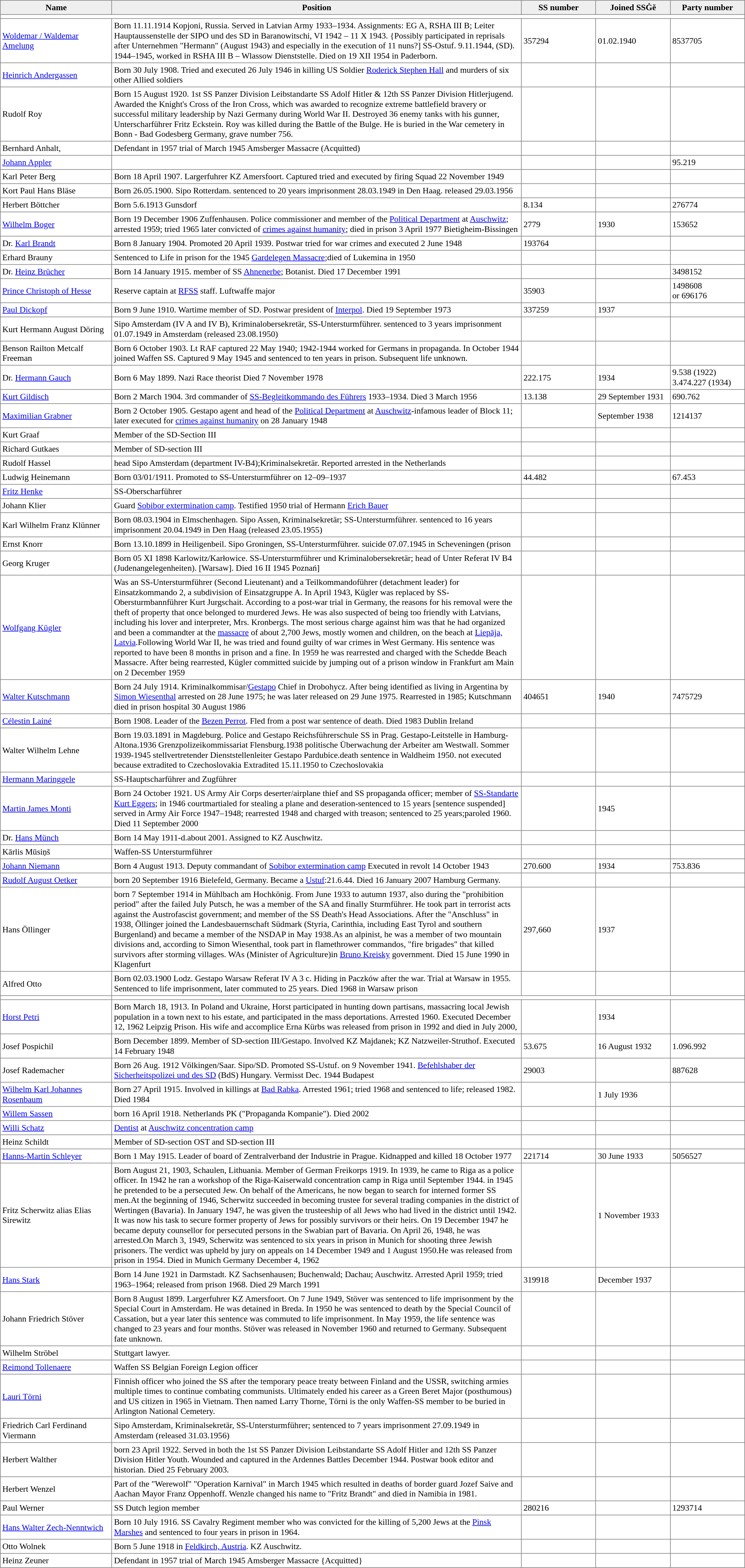<table align="center" border="1" cellpadding="3" cellspacing="0" style="font-size: 90%; border: gray solid 1px; border-collapse: collapse; text-align: middle;">
<tr>
<th bgcolor="#efefef" style="width: 15%">Name</th>
<th bgcolor="#efefef" style="width: 55%">Position</th>
<th bgcolor="#efefef" style="width: 10%">SS number</th>
<th bgcolor="#efefef" style="width: 10%">Joined SSĠě</th>
<th bgcolor="#efefef" style="width: 10%">Party number</th>
</tr>
<tr>
<td colspan=5></td>
</tr>
<tr>
<td><a href='#'>Woldemar / Waldemar Amelung</a></td>
<td>Born 11.11.1914 Kopjoni, Russia. Served in Latvian Army 1933–1934. Assignments: EG A, RSHA III B; Leiter Hauptaussenstelle der SIPO und des SD in Baranowitschi, VI 1942 – 11 X 1943. {Possibly participated in reprisals after Unternehmen "Hermann" (August 1943) and especially in the execution of 11 nuns?] SS-Ostuf. 9.11.1944, (SD). 1944–1945, worked in RSHA III B – Wlassow Dienststelle. Died on 19 XII 1954 in Paderborn.</td>
<td>357294</td>
<td>01.02.1940</td>
<td>8537705</td>
</tr>
<tr>
<td><a href='#'>Heinrich Andergassen</a></td>
<td>Born 30 July 1908. Tried and executed 26 July 1946 in killing US Soldier <a href='#'>Roderick Stephen Hall</a> and murders of six other Allied soldiers</td>
<td></td>
<td></td>
<td></td>
</tr>
<tr>
<td>Rudolf Roy</td>
<td>Born 15 August 1920. 1st SS Panzer Division Leibstandarte SS Adolf Hitler & 12th SS Panzer Division Hitlerjugend. Awarded the Knight's Cross of the Iron Cross, which was awarded to recognize extreme battlefield bravery or successful military leadership by Nazi Germany during World War II. Destroyed 36 enemy tanks with his gunner, Unterscharführer Fritz Eckstein. Roy was killed during the Battle of the Bulge. He is buried in the War cemetery in Bonn - Bad Godesberg Germany, grave number 756.</td>
<td></td>
<td></td>
<td></td>
</tr>
<tr>
<td>Bernhard Anhalt,</td>
<td>Defendant in 1957 trial of March 1945 Amsberger Massacre (Acquitted)</td>
<td></td>
<td></td>
<td></td>
</tr>
<tr>
<td><a href='#'>Johann Appler</a></td>
<td></td>
<td></td>
<td></td>
<td>95.219</td>
</tr>
<tr>
<td>Karl Peter Berg</td>
<td>Born 18 April 1907. Largerfuhrer KZ Amersfoort. Captured tried and executed by firing Squad 22 November 1949</td>
<td></td>
<td></td>
<td></td>
</tr>
<tr>
<td>Kort Paul Hans Bläse</td>
<td>Born 26.05.1900. Sipo Rotterdam. sentenced to 20 years imprisonment 28.03.1949 in Den Haag. released 29.03.1956</td>
<td></td>
<td></td>
<td></td>
</tr>
<tr>
<td>Herbert Böttcher</td>
<td>Born 5.6.1913 Gunsdorf</td>
<td>8.134</td>
<td></td>
<td>276774</td>
</tr>
<tr>
<td><a href='#'>Wilhelm Boger</a></td>
<td>Born 19 December 1906 Zuffenhausen. Police commissioner and member of the <a href='#'>Political Department</a> at <a href='#'>Auschwitz</a>; arrested 1959; tried 1965 later convicted of <a href='#'>crimes against humanity</a>; died in prison 3 April 1977 Bietigheim-Bissingen</td>
<td>2779</td>
<td>1930</td>
<td>153652</td>
</tr>
<tr>
<td>Dr. <a href='#'>Karl Brandt</a></td>
<td>Born 8 January 1904. Promoted 20 April 1939. Postwar tried for war crimes and executed 2 June 1948</td>
<td>193764</td>
<td></td>
<td></td>
</tr>
<tr>
<td>Erhard Brauny</td>
<td>Sentenced to Life in prison for the 1945 <a href='#'>Gardelegen Massacre</a>;died of Lukemina in 1950</td>
<td></td>
<td></td>
<td></td>
</tr>
<tr>
<td>Dr. <a href='#'>Heinz Brücher</a></td>
<td>Born 14 January 1915. member of SS <a href='#'>Ahnenerbe</a>; Botanist. Died 17 December 1991</td>
<td></td>
<td></td>
<td>3498152</td>
</tr>
<tr>
<td><a href='#'>Prince Christoph of Hesse</a></td>
<td>Reserve captain at <a href='#'>RFSS</a> staff. Luftwaffe major</td>
<td>35903</td>
<td></td>
<td>1498608 <br>or 696176</td>
</tr>
<tr>
<td><a href='#'>Paul Dickopf</a></td>
<td>Born 9 June 1910. Wartime member of SD. Postwar president of <a href='#'>Interpol</a>. Died 19 September 1973</td>
<td>337259</td>
<td>1937</td>
<td></td>
</tr>
<tr>
<td>Kurt Hermann August Döring</td>
<td>Sipo Amsterdam (IV A and IV B), Kriminalobersekretär, SS-Untersturmführer. sentenced to 3 years imprisonment 01.07.1949 in Amsterdam (released 23.08.1950)</td>
<td></td>
<td></td>
<td></td>
</tr>
<tr>
<td>Benson Railton Metcalf Freeman</td>
<td>Born 6 October 1903. Lt RAF captured 22 May 1940; 1942-1944 worked for Germans in  propaganda. In October 1944 joined Waffen SS. Captured 9 May 1945 and sentenced to ten years in prison. Subsequent life unknown.</td>
<td></td>
<td></td>
<td></td>
</tr>
<tr>
<td>Dr. <a href='#'>Hermann Gauch</a></td>
<td>Born 6 May 1899. Nazi Race theorist Died 7 November 1978</td>
<td>222.175</td>
<td>1934</td>
<td>9.538 (1922) <br>3.474.227 (1934)</td>
</tr>
<tr>
<td><a href='#'>Kurt Gildisch</a></td>
<td>Born 2 March 1904. 3rd commander of <a href='#'>SS-Begleitkommando des Führers</a> 1933–1934. Died 3 March 1956</td>
<td>13.138</td>
<td>29 September 1931</td>
<td>690.762</td>
</tr>
<tr>
<td><a href='#'>Maximilian Grabner</a></td>
<td>Born 2 October 1905. Gestapo agent and head of the <a href='#'>Political Department</a> at <a href='#'>Auschwitz</a>-infamous leader of Block 11; later executed for <a href='#'>crimes against humanity</a> on 28 January 1948</td>
<td></td>
<td>September 1938</td>
<td>1214137</td>
</tr>
<tr>
<td>Kurt Graaf</td>
<td>Member of the SD-Section III</td>
<td></td>
<td></td>
<td></td>
</tr>
<tr>
<td>Richard Gutkaes</td>
<td>Member of SD-section III</td>
<td></td>
<td></td>
<td></td>
</tr>
<tr>
<td>Rudolf Hassel</td>
<td>head Sipo Amsterdam (department IV-B4);Kriminalsekretär. Reported arrested in the Netherlands</td>
<td></td>
<td></td>
<td></td>
</tr>
<tr>
<td>Ludwig Heinemann</td>
<td>Born 03/01/1911. Promoted to SS-Untersturmführer on 12–09–1937</td>
<td>44.482</td>
<td></td>
<td>67.453</td>
</tr>
<tr>
<td><a href='#'>Fritz Henke</a></td>
<td>SS-Oberscharführer</td>
<td></td>
<td></td>
<td></td>
</tr>
<tr>
<td>Johann Klier</td>
<td>Guard <a href='#'>Sobibor extermination camp</a>. Testified 1950 trial of Hermann <a href='#'>Erich Bauer</a></td>
<td></td>
<td></td>
<td></td>
</tr>
<tr>
<td>Karl Wilhelm Franz Klünner</td>
<td>Born 08.03.1904 in Elmschenhagen. Sipo Assen, Kriminalsekretär; SS-Untersturmführer. sentenced to 16 years imprisonment 20.04.1949 in Den Haag (released 23.05.1955)</td>
<td></td>
<td></td>
<td></td>
</tr>
<tr>
<td>Ernst Knorr</td>
<td>Born 13.10.1899 in Heiligenbeil. Sipo Groningen, SS-Untersturmführer. suicide 07.07.1945 in Scheveningen (prison</td>
<td></td>
<td></td>
<td></td>
</tr>
<tr>
<td>Georg Kruger</td>
<td>Born 05 XI 1898 Karlowitz/Karłowice. SS-Untersturmführer und Kriminalobersekretär; head of Unter Referat IV B4 (Judenangelegenheiten). [Warsaw]. Died 16 II 1945 Poznań]</td>
<td></td>
<td></td>
<td></td>
</tr>
<tr>
<td><a href='#'>Wolfgang Kügler</a></td>
<td>Was an SS-Untersturmführer (Second Lieutenant) and a Teilkommandoführer (detachment leader) for Einsatzkommando 2, a subdivision of Einsatzgruppe A. In April 1943, Kügler was replaced by SS-Obersturmbannführer Kurt Jurgschait. According to a post-war trial in Germany, the reasons for his removal were the theft of property that once belonged to murdered Jews. He was also suspected of being too friendly with Latvians, including his lover and interpreter, Mrs. Kronbergs. The most serious charge against him was that he had organized and been a commandter at the <a href='#'>massacre</a> of about 2,700 Jews, mostly women and children, on the beach at <a href='#'>Liepāja, Latvia</a>.Following World War II, he was tried and found guilty of war crimes in West Germany. His sentence was reported to have been 8 months in prison and a fine. In 1959 he was rearrested and charged with the Schedde Beach Massacre. After being rearrested, Kügler committed suicide by jumping out of a prison window in Frankfurt am Main on 2 December 1959</td>
<td></td>
<td></td>
<td></td>
</tr>
<tr>
<td><a href='#'>Walter Kutschmann</a></td>
<td>Born 24 July 1914. Kriminalkommisar/<a href='#'>Gestapo</a> Chief in Drobohycz. After being identified as living in Argentina by <a href='#'>Simon Wiesenthal</a> arrested on 28 June 1975; he was later released on 29 June 1975. Rearrested in 1985; Kutschmann died in prison hospital 30 August 1986</td>
<td>404651</td>
<td>1940</td>
<td>7475729</td>
</tr>
<tr>
<td><a href='#'>Célestin Lainé</a></td>
<td>Born 1908. Leader of the <a href='#'>Bezen Perrot</a>. Fled from a post war sentence of death. Died 1983 Dublin Ireland</td>
<td></td>
<td></td>
<td></td>
</tr>
<tr>
<td>Walter Wilhelm Lehne</td>
<td>Born 19.03.1891 in Magdeburg. Police and Gestapo Reichsführerschule SS in Prag. Gestapo-Leitstelle in Hamburg-Altona.1936 Grenzpolizeikommissariat Flensburg.1938 politische Überwachung der Arbeiter am Westwall. Sommer 1939-1945 stellvertretender Dienststellenleiter Gestapo Pardubice.death sentence in Waldheim 1950. not executed because extradited to Czechoslovakia Extradited 15.11.1950 to Czechoslovakia</td>
<td></td>
<td></td>
<td></td>
</tr>
<tr>
<td><a href='#'>Hermann Maringgele</a></td>
<td>SS-Hauptscharführer and Zugführer</td>
<td></td>
<td></td>
<td></td>
</tr>
<tr>
<td><a href='#'>Martin James Monti</a></td>
<td>Born 24 October 1921. US Army Air Corps deserter/airplane thief and SS propaganda officer; member of <a href='#'>SS-Standarte Kurt Eggers</a>; in 1946 courtmartialed for stealing a plane and deseration-sentenced to 15 years [sentence suspended] served in Army Air Force 1947–1948; rearrested 1948 and charged with treason; sentenced to 25 years;paroled 1960. Died 11 September 2000</td>
<td></td>
<td>1945</td>
<td></td>
</tr>
<tr>
<td>Dr. <a href='#'>Hans Münch</a></td>
<td>Born 14 May 1911-d.about 2001. Assigned to KZ Auschwitz.</td>
<td></td>
<td></td>
<td></td>
</tr>
<tr>
<td>Kārlis Mūsiņš</td>
<td>Waffen-SS Untersturmführer</td>
<td></td>
<td></td>
<td></td>
</tr>
<tr>
<td><a href='#'>Johann Niemann</a></td>
<td>Born 4 August 1913. Deputy commandant of <a href='#'>Sobibor extermination camp</a> Executed in revolt 14 October 1943</td>
<td>270.600</td>
<td>1934</td>
<td>753.836</td>
</tr>
<tr>
<td><a href='#'>Rudolf August Oetker</a></td>
<td>born 20 September 1916 Bielefeld, Germany. Became a <a href='#'>Ustuf</a>:21.6.44. Died 16 January 2007 Hamburg Germany.</td>
<td></td>
<td></td>
<td></td>
</tr>
<tr>
<td>Hans Öllinger</td>
<td>born 7 September 1914 in Mühlbach am Hochkönig. From June 1933 to autumn 1937, also during the "prohibition period" after the failed July Putsch, he was a member of the SA and finally Sturmführer. He took part in terrorist acts against the Austrofascist government; and member of the SS Death's Head Associations. After the "Anschluss" in 1938, Öllinger joined the Landesbauernschaft Südmark (Styria, Carinthia, including East Tyrol and southern Burgenland) and became a member of the NSDAP in May 1938.As an alpinist, he was a member of two mountain divisions and, according to Simon Wiesenthal, took part in flamethrower commandos, "fire brigades" that killed survivors after storming villages. WAs (Minister of Agriculture)in <a href='#'>Bruno Kreisky</a> government. Died 15 June 1990 in Klagenfurt</td>
<td>297,660</td>
<td>1937</td>
<td></td>
</tr>
<tr>
<td>Alfred Otto</td>
<td>Born 02.03.1900 Lodz. Gestapo Warsaw Referat IV A 3 c. Hiding in Paczków after the war. Trial at Warsaw in 1955. Sentenced to life imprisonment, later commuted to 25 years. Died 1968 in Warsaw prison</td>
<td></td>
<td></td>
<td></td>
</tr>
<tr>
<td></td>
</tr>
<tr>
<td><a href='#'>Horst Petri</a></td>
<td>Born March 18, 1913. In Poland and Ukraine, Horst participated in hunting down partisans, massacring local Jewish population in a town next to his estate, and participated in the mass deportations. Arrested 1960. Executed December 12, 1962 Leipzig Prison. His wife and accomplice Erna Kürbs was released from prison in 1992 and  died in July 2000,</td>
<td></td>
<td>1934</td>
<td></td>
</tr>
<tr>
<td>Josef Pospichil</td>
<td>Born December 1899. Member of SD-section III/Gestapo. Involved KZ Majdanek; KZ Natzweiler-Struthof. Executed 14 February 1948</td>
<td>53.675</td>
<td>16 August 1932</td>
<td>1.096.992</td>
</tr>
<tr>
<td>Josef Rademacher</td>
<td>Born 26 Aug. 1912 Völkingen/Saar. Sipo/SD. Promoted SS-Ustuf. on 9 November 1941. <a href='#'>Befehlshaber der Sicherheitspolizei und des SD</a> (BdS) Hungary. Vermisst Dec. 1944 Budapest</td>
<td>29003</td>
<td></td>
<td>887628</td>
</tr>
<tr>
<td><a href='#'>Wilhelm Karl Johannes Rosenbaum</a></td>
<td>Born 27 April 1915. Involved in killings at <a href='#'>Bad Rabka</a>. Arrested 1961; tried 1968 and sentenced to life; released 1982. Died 1984</td>
<td></td>
<td>1 July 1936</td>
<td></td>
</tr>
<tr>
<td><a href='#'>Willem Sassen</a></td>
<td>born 16 April 1918. Netherlands PK ("Propaganda Kompanie"). Died 2002</td>
<td></td>
<td></td>
<td></td>
</tr>
<tr>
<td><a href='#'>Willi Schatz</a></td>
<td><a href='#'>Dentist</a> at <a href='#'>Auschwitz concentration camp</a></td>
<td></td>
<td></td>
<td></td>
</tr>
<tr>
<td>Heinz Schildt</td>
<td>Member of SD-section OST and SD-section III</td>
<td></td>
<td></td>
<td></td>
</tr>
<tr>
<td><a href='#'>Hanns-Martin Schleyer</a></td>
<td>Born 1 May 1915. Leader of board of Zentralverband der Industrie in Prague. Kidnapped and killed 18 October 1977</td>
<td>221714</td>
<td>30 June 1933</td>
<td>5056527</td>
</tr>
<tr>
<td>Fritz Scherwitz alias  Elias Sirewitz</td>
<td>Born August 21, 1903, Schaulen, Lithuania. Member of German Freikorps 1919. In 1939, he came to Riga as a police officer. In 1942 he ran a workshop of the Riga-Kaiserwald concentration camp in Riga until September 1944. in 1945 he pretended to be a persecuted Jew. On behalf of the Americans, he now began to search for interned former SS men.At the beginning of 1946, Scherwitz succeeded in becoming trustee for several trading companies in the district of Wertingen (Bavaria). In January 1947, he was given the trusteeship of all Jews who had lived in the district until 1942. It was now his task to secure former property of Jews for possibly survivors or their heirs. On 19 December 1947 he became deputy counsellor for persecuted persons in the Swabian part of Bavaria. On April 26, 1948, he was arrested.On March 3, 1949, Scherwitz was sentenced to six years in prison in Munich for shooting three Jewish prisoners. The verdict was upheld by jury on appeals on 14 December 1949 and 1 August 1950.He was released from prison in 1954. Died in Munich Germany December 4, 1962</td>
<td></td>
<td>1 November 1933</td>
<td></td>
</tr>
<tr>
<td><a href='#'>Hans Stark</a></td>
<td>Born 14 June 1921 in Darmstadt. KZ Sachsenhausen; Buchenwald; Dachau; Auschwitz. Arrested April 1959; tried 1963–1964; released from prison 1968. Died 29 March 1991</td>
<td>319918</td>
<td>December 1937</td>
<td></td>
</tr>
<tr>
<td>Johann Friedrich Stöver</td>
<td>Born 8 August 1899. Largerfuhrer KZ Amersfoort. On 7 June 1949, Stöver was sentenced to life imprisonment by the Special Court in Amsterdam. He was detained in Breda. In 1950 he was sentenced to death by the Special Council of Cassation, but a year later this sentence was commuted to life imprisonment. In May 1959, the life sentence was changed to 23 years and four months. Stöver was released in November 1960 and returned to Germany. Subsequent fate unknown.</td>
<td></td>
<td></td>
<td></td>
</tr>
<tr>
<td>Wilhelm Ströbel</td>
<td>Stuttgart lawyer.</td>
<td></td>
<td></td>
<td></td>
</tr>
<tr>
<td><a href='#'>Reimond Tollenaere</a></td>
<td>Waffen SS Belgian Foreign Legion officer</td>
<td></td>
<td></td>
<td></td>
</tr>
<tr>
<td><a href='#'>Lauri Törni</a></td>
<td>Finnish officer who joined the SS after the temporary peace treaty between Finland and the USSR, switching armies multiple times to continue combating communists. Ultimately ended his career as a Green Beret Major (posthumous) and US citizen in 1965 in Vietnam. Then named Larry Thorne, Törni is the only Waffen-SS member to be buried in Arlington National Cemetery.</td>
<td></td>
<td></td>
<td></td>
</tr>
<tr>
<td>Friedrich Carl Ferdinand Viermann</td>
<td>Sipo Amsterdam, Kriminalsekretär, SS-Untersturmführer; sentenced to 7 years imprisonment 27.09.1949 in Amsterdam (released 31.03.1956)</td>
<td></td>
<td></td>
<td></td>
</tr>
<tr>
<td>Herbert Walther</td>
<td>born 23 April 1922. Served in both the 1st SS Panzer Division Leibstandarte SS Adolf Hitler and 12th SS Panzer Division Hitler Youth. Wounded and captured in the Ardennes Battles December 1944. Postwar book editor and historian.  Died 25 February 2003.</td>
<td></td>
<td></td>
<td></td>
</tr>
<tr>
<td>Herbert Wenzel</td>
<td>Part of the "Werewolf" "Operation Karnival" in March 1945 which resulted in deaths of border guard Jozef Saive and Aachan Mayor Franz Oppenhoff. Wenzle changed his name to "Fritz Brandt" and died in Namibia in 1981.</td>
<td></td>
<td></td>
<td></td>
</tr>
<tr>
<td>Paul Werner</td>
<td>SS Dutch legion member</td>
<td>280216</td>
<td></td>
<td>1293714</td>
</tr>
<tr>
<td><a href='#'>Hans Walter Zech-Nenntwich</a></td>
<td>Born 10 July 1916. SS Cavalry Regiment member who was convicted for the killing of 5,200 Jews at the <a href='#'>Pinsk Marshes</a> and sentenced to four years in prison in 1964.</td>
<td></td>
<td></td>
<td></td>
</tr>
<tr>
<td>Otto Wolnek</td>
<td>Born 5 June 1918 in <a href='#'>Feldkirch, Austria</a>. KZ Auschwitz.</td>
<td></td>
<td></td>
<td></td>
</tr>
<tr>
<td>Heinz Zeuner</td>
<td>Defendant in 1957 trial of March 1945 Amsberger Massacre {Acquitted}</td>
<td></td>
<td></td>
<td></td>
</tr>
</table>
